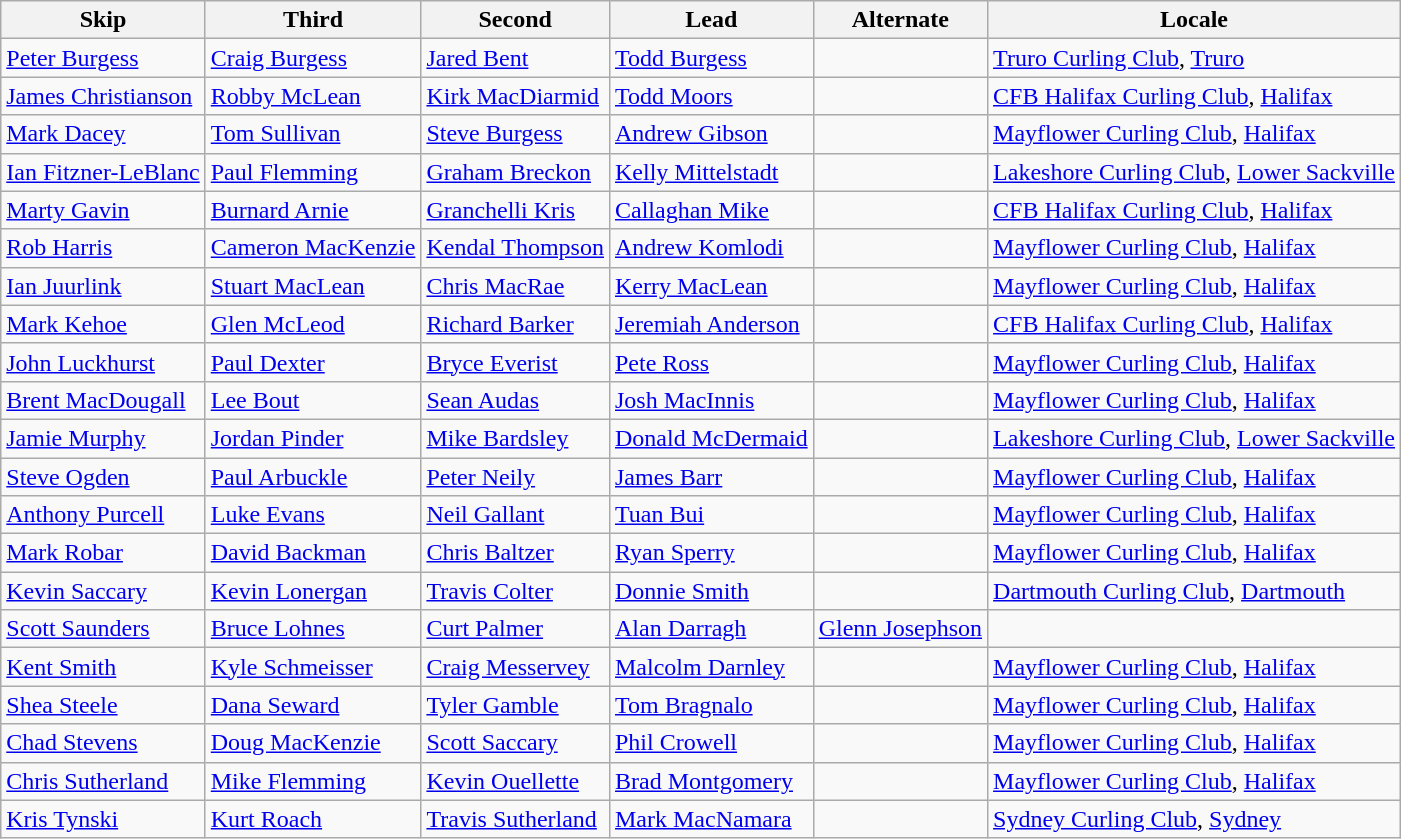<table class=wikitable>
<tr>
<th>Skip</th>
<th>Third</th>
<th>Second</th>
<th>Lead</th>
<th>Alternate</th>
<th>Locale</th>
</tr>
<tr>
<td><a href='#'>Peter Burgess</a></td>
<td><a href='#'>Craig Burgess</a></td>
<td><a href='#'>Jared Bent</a></td>
<td><a href='#'>Todd Burgess</a></td>
<td></td>
<td><a href='#'>Truro Curling Club</a>, <a href='#'>Truro</a></td>
</tr>
<tr>
<td><a href='#'>James Christianson</a></td>
<td><a href='#'>Robby McLean</a></td>
<td><a href='#'>Kirk MacDiarmid</a></td>
<td><a href='#'>Todd Moors</a></td>
<td></td>
<td><a href='#'>CFB Halifax Curling Club</a>, <a href='#'>Halifax</a></td>
</tr>
<tr>
<td><a href='#'>Mark Dacey</a></td>
<td><a href='#'>Tom Sullivan</a></td>
<td><a href='#'>Steve Burgess</a></td>
<td><a href='#'>Andrew Gibson</a></td>
<td></td>
<td><a href='#'>Mayflower Curling Club</a>, <a href='#'>Halifax</a></td>
</tr>
<tr>
<td><a href='#'>Ian Fitzner-LeBlanc</a></td>
<td><a href='#'>Paul Flemming</a></td>
<td><a href='#'>Graham Breckon</a></td>
<td><a href='#'>Kelly Mittelstadt</a></td>
<td></td>
<td><a href='#'>Lakeshore Curling Club</a>, <a href='#'>Lower Sackville</a></td>
</tr>
<tr>
<td><a href='#'>Marty Gavin</a></td>
<td><a href='#'>Burnard Arnie</a></td>
<td><a href='#'>Granchelli Kris</a></td>
<td><a href='#'>Callaghan Mike</a></td>
<td></td>
<td><a href='#'>CFB Halifax Curling Club</a>, <a href='#'>Halifax</a></td>
</tr>
<tr>
<td><a href='#'>Rob Harris</a></td>
<td><a href='#'>Cameron MacKenzie</a></td>
<td><a href='#'>Kendal Thompson</a></td>
<td><a href='#'>Andrew Komlodi</a></td>
<td></td>
<td><a href='#'>Mayflower Curling Club</a>, <a href='#'>Halifax</a></td>
</tr>
<tr>
<td><a href='#'>Ian Juurlink</a></td>
<td><a href='#'>Stuart MacLean</a></td>
<td><a href='#'>Chris MacRae</a></td>
<td><a href='#'>Kerry MacLean</a></td>
<td></td>
<td><a href='#'>Mayflower Curling Club</a>, <a href='#'>Halifax</a></td>
</tr>
<tr>
<td><a href='#'>Mark Kehoe</a></td>
<td><a href='#'>Glen McLeod</a></td>
<td><a href='#'>Richard Barker</a></td>
<td><a href='#'>Jeremiah Anderson</a></td>
<td></td>
<td><a href='#'>CFB Halifax Curling Club</a>, <a href='#'>Halifax</a></td>
</tr>
<tr>
<td><a href='#'>John Luckhurst</a></td>
<td><a href='#'>Paul Dexter</a></td>
<td><a href='#'>Bryce Everist</a></td>
<td><a href='#'>Pete Ross</a></td>
<td></td>
<td><a href='#'>Mayflower Curling Club</a>, <a href='#'>Halifax</a></td>
</tr>
<tr>
<td><a href='#'>Brent MacDougall</a></td>
<td><a href='#'>Lee Bout</a></td>
<td><a href='#'>Sean Audas</a></td>
<td><a href='#'>Josh MacInnis</a></td>
<td></td>
<td><a href='#'>Mayflower Curling Club</a>, <a href='#'>Halifax</a></td>
</tr>
<tr>
<td><a href='#'>Jamie Murphy</a></td>
<td><a href='#'>Jordan Pinder</a></td>
<td><a href='#'>Mike Bardsley</a></td>
<td><a href='#'>Donald McDermaid</a></td>
<td></td>
<td><a href='#'>Lakeshore Curling Club</a>, <a href='#'>Lower Sackville</a></td>
</tr>
<tr>
<td><a href='#'>Steve Ogden</a></td>
<td><a href='#'>Paul Arbuckle</a></td>
<td><a href='#'>Peter Neily</a></td>
<td><a href='#'>James Barr</a></td>
<td></td>
<td><a href='#'>Mayflower Curling Club</a>, <a href='#'>Halifax</a></td>
</tr>
<tr>
<td><a href='#'>Anthony Purcell</a></td>
<td><a href='#'>Luke Evans</a></td>
<td><a href='#'>Neil Gallant</a></td>
<td><a href='#'>Tuan Bui</a></td>
<td></td>
<td><a href='#'>Mayflower Curling Club</a>, <a href='#'>Halifax</a></td>
</tr>
<tr>
<td><a href='#'>Mark Robar</a></td>
<td><a href='#'>David Backman</a></td>
<td><a href='#'>Chris Baltzer</a></td>
<td><a href='#'>Ryan Sperry</a></td>
<td></td>
<td><a href='#'>Mayflower Curling Club</a>, <a href='#'>Halifax</a></td>
</tr>
<tr>
<td><a href='#'>Kevin Saccary</a></td>
<td><a href='#'>Kevin Lonergan</a></td>
<td><a href='#'>Travis Colter</a></td>
<td><a href='#'>Donnie Smith</a></td>
<td></td>
<td><a href='#'>Dartmouth Curling Club</a>, <a href='#'>Dartmouth</a></td>
</tr>
<tr>
<td><a href='#'>Scott Saunders</a></td>
<td><a href='#'>Bruce Lohnes</a></td>
<td><a href='#'>Curt Palmer</a></td>
<td><a href='#'>Alan Darragh</a></td>
<td><a href='#'>Glenn Josephson</a></td>
<td></td>
</tr>
<tr>
<td><a href='#'>Kent Smith</a></td>
<td><a href='#'>Kyle Schmeisser</a></td>
<td><a href='#'>Craig Messervey</a></td>
<td><a href='#'>Malcolm Darnley</a></td>
<td></td>
<td><a href='#'>Mayflower Curling Club</a>, <a href='#'>Halifax</a></td>
</tr>
<tr>
<td><a href='#'>Shea Steele</a></td>
<td><a href='#'>Dana Seward</a></td>
<td><a href='#'>Tyler Gamble</a></td>
<td><a href='#'>Tom Bragnalo</a></td>
<td></td>
<td><a href='#'>Mayflower Curling Club</a>, <a href='#'>Halifax</a></td>
</tr>
<tr>
<td><a href='#'>Chad Stevens</a></td>
<td><a href='#'>Doug MacKenzie</a></td>
<td><a href='#'>Scott Saccary</a></td>
<td><a href='#'>Phil Crowell</a></td>
<td></td>
<td><a href='#'>Mayflower Curling Club</a>, <a href='#'>Halifax</a></td>
</tr>
<tr>
<td><a href='#'>Chris Sutherland</a></td>
<td><a href='#'>Mike Flemming</a></td>
<td><a href='#'>Kevin Ouellette</a></td>
<td><a href='#'>Brad Montgomery</a></td>
<td></td>
<td><a href='#'>Mayflower Curling Club</a>, <a href='#'>Halifax</a></td>
</tr>
<tr>
<td><a href='#'>Kris Tynski</a></td>
<td><a href='#'>Kurt Roach</a></td>
<td><a href='#'>Travis Sutherland</a></td>
<td><a href='#'>Mark MacNamara</a></td>
<td></td>
<td><a href='#'>Sydney Curling Club</a>, <a href='#'>Sydney</a></td>
</tr>
</table>
